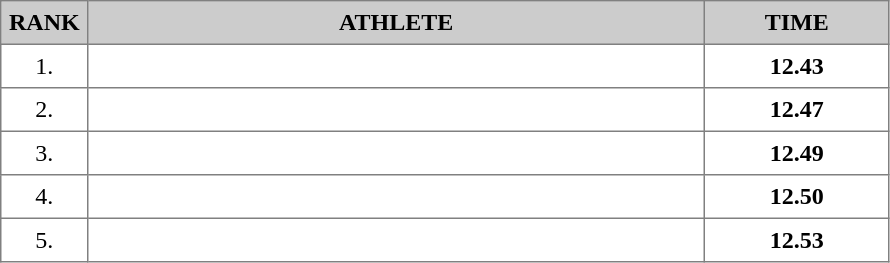<table border="1" cellspacing="2" cellpadding="5" style="border-collapse: collapse; font-size: 100%;">
<tr bgcolor="cccccc">
<th>RANK</th>
<th align="center" style="width: 25em">ATHLETE</th>
<th align="center" style="width: 7em">TIME</th>
</tr>
<tr>
<td align="center">1.</td>
<td></td>
<td align="center"><strong>12.43</strong></td>
</tr>
<tr>
<td align="center">2.</td>
<td></td>
<td align="center"><strong>12.47</strong></td>
</tr>
<tr>
<td align="center">3.</td>
<td></td>
<td align="center"><strong>12.49</strong></td>
</tr>
<tr>
<td align="center">4.</td>
<td></td>
<td align="center"><strong>12.50</strong></td>
</tr>
<tr>
<td align="center">5.</td>
<td></td>
<td align="center"><strong>12.53</strong></td>
</tr>
</table>
